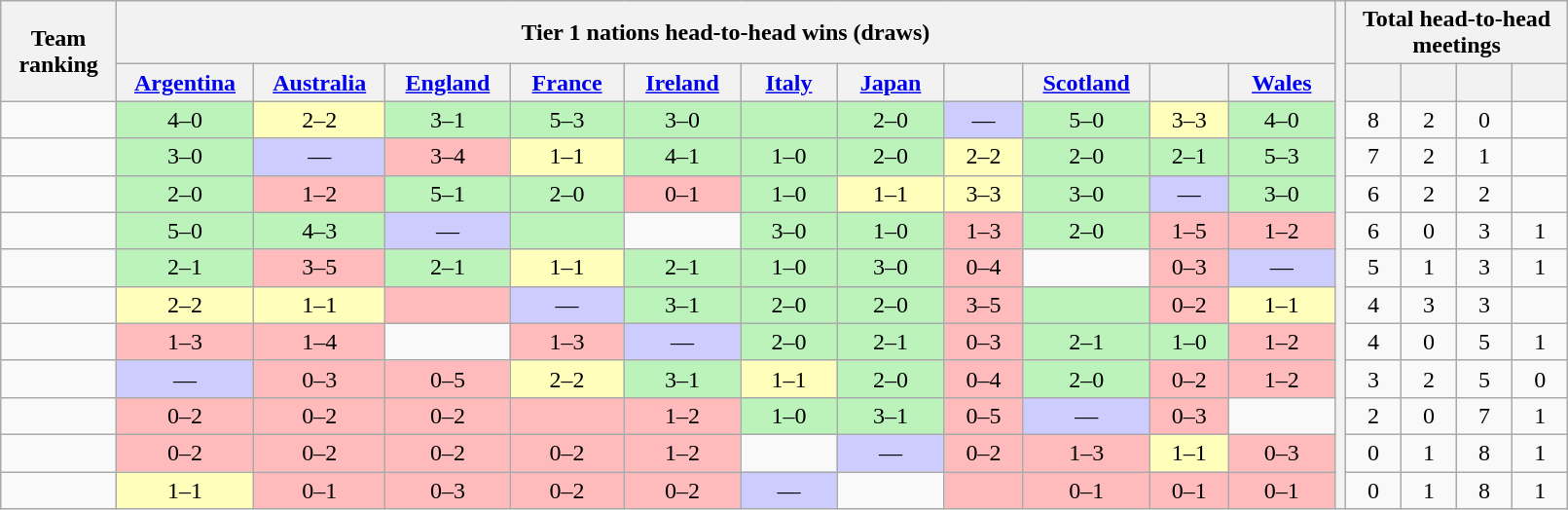<table class="wikitable" style="text-align:center; width:85%">
<tr>
<th style="width:125px" rowspan=2>Team ranking</th>
<th colspan=11>Tier 1 nations head-to-head wins (draws)</th>
<th rowspan=13></th>
<th colspan=4>Total head-to-head meetings</th>
</tr>
<tr>
<th style="width:140px"><a href='#'>Argentina</a></th>
<th style="width:140px"><a href='#'>Australia</a></th>
<th style="width:140px"><a href='#'>England</a></th>
<th style="width:140px"><a href='#'>France</a></th>
<th style="width:140px"><a href='#'>Ireland</a></th>
<th style="width:140px"><a href='#'>Italy</a></th>
<th style="width:140px"><a href='#'>Japan</a></th>
<th style="width:140px"></th>
<th style="width:140px"><a href='#'>Scotland</a></th>
<th style="width:140px"></th>
<th style="width:140px"><a href='#'>Wales</a></th>
<th style=width:95px></th>
<th style=width:95px></th>
<th style=width:95px></th>
<th style=width:95px></th>
</tr>
<tr>
<td style="text-align:Left;"></td>
<td style="background: #BBF3BB;">4–0</td>
<td style="background: #FFFFBB;">2–2</td>
<td style="background: #BBF3BB;">3–1</td>
<td style="background: #BBF3BB;">5–3</td>
<td style="background: #BBF3BB;">3–0</td>
<td style="background: #BBF3BB;"></td>
<td style="background: #BBF3BB;">2–0</td>
<td style="background: #ccccff">—</td>
<td style="background: #BBF3BB;">5–0</td>
<td style="background: #FFFFBB;">3–3</td>
<td style="background: #BBF3BB;">4–0</td>
<td>8</td>
<td>2</td>
<td>0</td>
<td></td>
</tr>
<tr>
<td style="text-align:Left;"></td>
<td style="background: #BBF3BB">3–0</td>
<td style="background: #ccccff">—</td>
<td style="background: #FFBBBB">3–4</td>
<td style="background: #FFFFBB">1–1</td>
<td style="background: #BBF3BB">4–1</td>
<td style="background: #BBF3BB">1–0</td>
<td style="background: #BBF3BB;">2–0</td>
<td style="background: #FFFFBB">2–2</td>
<td style="background: #BBF3BB">2–0</td>
<td style="background: #BBF3BB">2–1</td>
<td style="background: #BBF3BB">5–3</td>
<td>7</td>
<td>2</td>
<td>1</td>
<td></td>
</tr>
<tr>
<td style="text-align:Left;"></td>
<td style="background: #BBF3BB;">2–0</td>
<td style="background: #FFBBBB">1–2</td>
<td style="background: #BBF3BB;">5–1</td>
<td style="background: #BBF3BB;">2–0</td>
<td style="background: #FFBBBB">0–1</td>
<td style="background: #BBF3BB;">1–0</td>
<td style="background: #FFFFBB">1–1</td>
<td style="background: #FFFFBB">3–3</td>
<td style="background: #BBF3BB;">3–0</td>
<td style="background: #ccccff">—</td>
<td style="background: #BBF3BB;">3–0</td>
<td>6</td>
<td>2</td>
<td>2</td>
<td></td>
</tr>
<tr>
<td style="text-align:Left;"></td>
<td style="background: #BBF3BB;">5–0</td>
<td style="background: #BBF3BB;">4–3</td>
<td style="background: #ccccff">—</td>
<td style="background: #BBF3BB;"></td>
<td></td>
<td style="background: #BBF3BB;">3–0</td>
<td style="background: #BBF3BB;">1–0</td>
<td style="background: #FFBBBB">1–3</td>
<td style="background: #BBF3BB;">2–0</td>
<td style="background: #FFBBBB">1–5</td>
<td style="background: #FFBBBB">1–2</td>
<td>6</td>
<td>0</td>
<td>3</td>
<td>1</td>
</tr>
<tr>
<td style="text-align:Left;"></td>
<td style="background: #BBF3BB;">2–1</td>
<td style="background: #FFBBBB">3–5</td>
<td style="background: #BBF3BB;">2–1</td>
<td style="background: #FFFFBB">1–1</td>
<td style="background: #BBF3BB;">2–1</td>
<td style="background: #BBF3BB;">1–0</td>
<td style="background: #BBF3BB;">3–0</td>
<td style="background: #FFBBBB">0–4</td>
<td></td>
<td style="background: #FFBBBB">0–3</td>
<td style="background: #ccccff">—</td>
<td>5</td>
<td>1</td>
<td>3</td>
<td>1</td>
</tr>
<tr>
<td style="text-align:Left;"></td>
<td style="background: #FFFFBB">2–2</td>
<td style="background: #FFFFBB">1–1</td>
<td style="background: #FFBBBB"></td>
<td style="background: #ccccff">—</td>
<td style="background: #BBF3BB;">3–1</td>
<td style="background: #BBF3BB;">2–0</td>
<td style="background: #BBF3BB;">2–0</td>
<td style="background: #FFBBBB">3–5</td>
<td style="background: #BBF3BB;"></td>
<td style="background: #FFBBBB">0–2</td>
<td style="background: #FFFFBB">1–1</td>
<td>4</td>
<td>3</td>
<td>3</td>
<td></td>
</tr>
<tr>
<td style="text-align:Left;"></td>
<td style="background: #FFBBBB">1–3</td>
<td style="background: #FFBBBB">1–4</td>
<td></td>
<td style="background: #FFBBBB">1–3</td>
<td style="background: #ccccff">—</td>
<td style="background: #BBF3BB;">2–0</td>
<td style="background: #BBF3BB;">2–1</td>
<td style="background: #FFBBBB">0–3</td>
<td style="background: #BBF3BB;">2–1</td>
<td style="background: #BBF3BB;">1–0</td>
<td style="background: #FFBBBB">1–2</td>
<td>4</td>
<td>0</td>
<td>5</td>
<td>1</td>
</tr>
<tr>
<td style="text-align:Left;"></td>
<td style="background: #ccccff">—</td>
<td style="background: #FFBBBB">0–3</td>
<td style="background: #FFBBBB">0–5</td>
<td style="background: #FFFFBB">2–2</td>
<td style="background: #BBF3BB;">3–1</td>
<td style="background: #FFFFBB">1–1</td>
<td style="background: #BBF3BB;">2–0</td>
<td style="background: #FFBBBB">0–4</td>
<td style="background: #BBF3BB;">2–0</td>
<td style="background: #FFBBBB">0–2</td>
<td style="background: #FFBBBB">1–2</td>
<td>3</td>
<td>2</td>
<td>5</td>
<td>0</td>
</tr>
<tr>
<td style="text-align:Left;"></td>
<td style="background: #FFBBBB">0–2</td>
<td style="background: #FFBBBB">0–2</td>
<td style="background: #FFBBBB">0–2</td>
<td style="background: #FFBBBB"></td>
<td style="background: #FFBBBB">1–2</td>
<td style="background: #BBF3BB;">1–0</td>
<td style="background: #BBF3BB;">3–1</td>
<td style="background: #FFBBBB">0–5</td>
<td style="background: #ccccff">—</td>
<td style="background: #FFBBBB">0–3</td>
<td></td>
<td>2</td>
<td>0</td>
<td>7</td>
<td>1</td>
</tr>
<tr>
<td style="text-align:Left;"></td>
<td style="background: #FFBBBB">0–2</td>
<td style="background: #FFBBBB">0–2</td>
<td style="background: #FFBBBB">0–2</td>
<td style="background: #FFBBBB">0–2</td>
<td style="background: #FFBBBB">1–2</td>
<td></td>
<td style="background: #ccccff">—</td>
<td style="background: #FFBBBB">0–2</td>
<td style="background: #FFBBBB">1–3</td>
<td style="background: #FFFFBB">1–1</td>
<td style="background: #FFBBBB">0–3</td>
<td>0</td>
<td>1</td>
<td>8</td>
<td>1</td>
</tr>
<tr>
<td style="text-align:Left;"></td>
<td style="background: #FFFFBB">1–1</td>
<td style="background: #FFBBBB">0–1</td>
<td style="background: #FFBBBB">0–3</td>
<td style="background: #FFBBBB">0–2</td>
<td style="background: #FFBBBB">0–2</td>
<td style="background: #ccccff">—</td>
<td></td>
<td style="background: #FFBBBB"></td>
<td style="background: #FFBBBB">0–1</td>
<td style="background: #FFBBBB">0–1</td>
<td style="background: #FFBBBB">0–1</td>
<td>0</td>
<td>1</td>
<td>8</td>
<td>1</td>
</tr>
</table>
